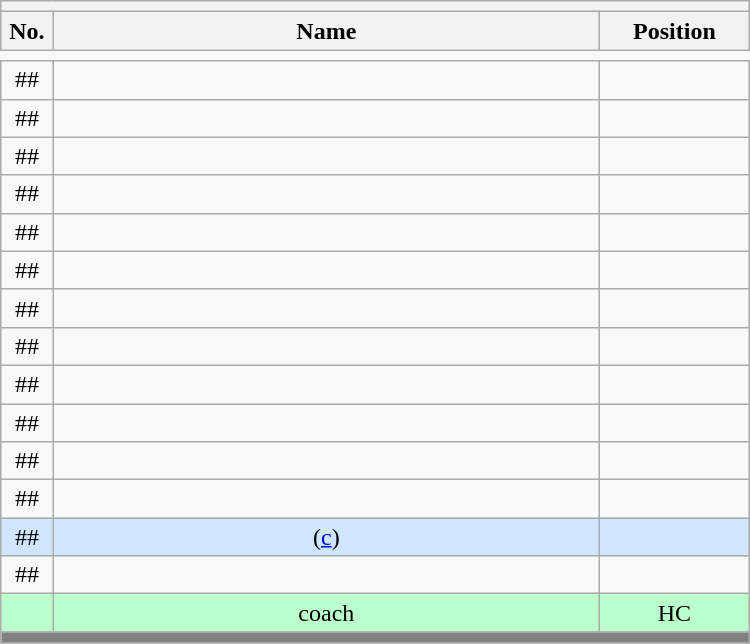<table class='wikitable mw-collapsible mw-collapsed' style="text-align: center; width: 500px; border: none">
<tr>
<th style='text-align: left;' colspan=3></th>
</tr>
<tr>
<th style='width: 7%;'>No.</th>
<th>Name</th>
<th style='width: 20%;'>Position</th>
</tr>
<tr>
<td style='border: none;'></td>
</tr>
<tr>
<td>##</td>
<td></td>
<td></td>
</tr>
<tr>
<td>##</td>
<td></td>
<td></td>
</tr>
<tr>
<td>##</td>
<td></td>
<td></td>
</tr>
<tr>
<td>##</td>
<td></td>
<td></td>
</tr>
<tr>
<td>##</td>
<td></td>
<td></td>
</tr>
<tr>
<td>##</td>
<td></td>
<td></td>
</tr>
<tr>
<td>##</td>
<td></td>
<td></td>
</tr>
<tr>
<td>##</td>
<td></td>
<td></td>
</tr>
<tr>
<td>##</td>
<td></td>
<td></td>
</tr>
<tr>
<td>##</td>
<td></td>
<td></td>
</tr>
<tr>
<td>##</td>
<td></td>
<td></td>
</tr>
<tr>
<td>##</td>
<td></td>
<td></td>
</tr>
<tr bgcolor=#D0E6FF>
<td>##</td>
<td>(<a href='#'>c</a>)</td>
<td></td>
</tr>
<tr>
<td>##</td>
<td></td>
<td></td>
</tr>
<tr bgcolor=#BBFFCC>
<td></td>
<td>coach</td>
<td>HC</td>
</tr>
<tr>
<th style='background: grey;' colspan=3></th>
</tr>
</table>
